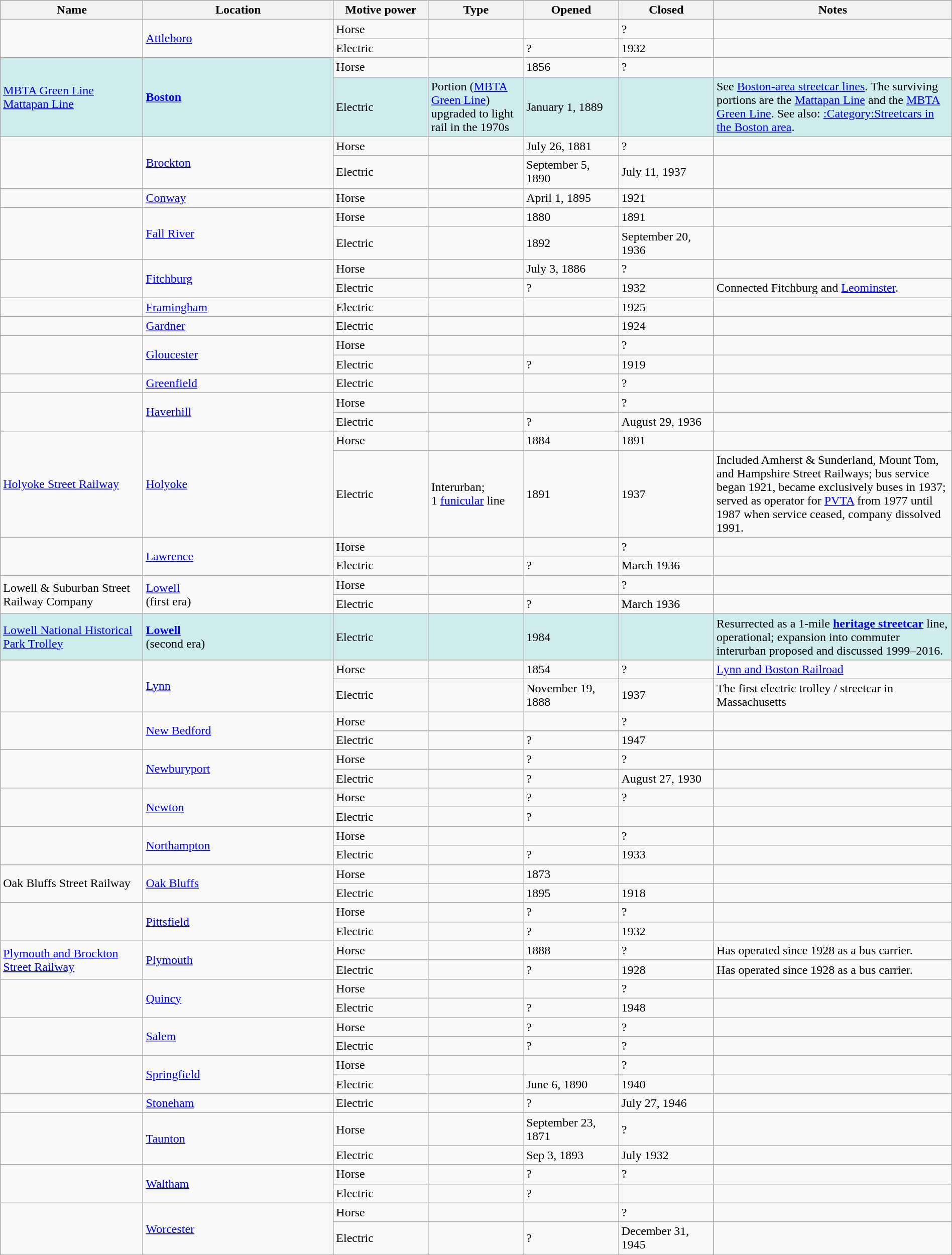<table class="wikitable sortable" width=100%>
<tr>
<th width=15%>Name</th>
<th width=20%>Location</th>
<th width=10%>Motive power</th>
<th width=10%>Type</th>
<th width=10%>Opened</th>
<th width=10%>Closed</th>
<th class="unsortable" width=25%>Notes</th>
</tr>
<tr>
<td rowspan="2"> </td>
<td rowspan="2"><a href='#'>Attleboro</a></td>
<td>Horse</td>
<td> </td>
<td></td>
<td>?</td>
<td> </td>
</tr>
<tr>
<td>Electric</td>
<td> </td>
<td>?</td>
<td>1932</td>
<td> </td>
</tr>
<tr>
<td rowspan="2" style="background:#CFECEC"><a href='#'>MBTA Green Line</a><br><a href='#'>Mattapan Line</a></td>
<td rowspan="2" style="background:#CFECEC"><strong><a href='#'>Boston</a></strong></td>
<td>Horse</td>
<td> </td>
<td>1856</td>
<td>?</td>
<td> </td>
</tr>
<tr style="background:#CFECEC">
<td>Electric</td>
<td>Portion (<a href='#'>MBTA Green Line</a>) upgraded to light rail in the 1970s</td>
<td>January 1, 1889</td>
<td> </td>
<td>See <a href='#'>Boston-area streetcar lines</a>. The surviving portions are the <a href='#'>Mattapan Line</a> and the <a href='#'>MBTA Green Line</a>. See also: <a href='#'>:Category:Streetcars in the Boston area</a>.</td>
</tr>
<tr>
<td rowspan="2"> </td>
<td rowspan="2"><a href='#'>Brockton</a></td>
<td>Horse</td>
<td> </td>
<td>July 26, 1881</td>
<td>?</td>
<td> </td>
</tr>
<tr>
<td>Electric</td>
<td> </td>
<td>September 5, 1890</td>
<td>July 11, 1937</td>
<td> </td>
</tr>
<tr>
<td> </td>
<td><a href='#'>Conway</a></td>
<td>Horse</td>
<td> </td>
<td>April 1, 1895</td>
<td>1921</td>
<td> </td>
</tr>
<tr>
<td rowspan="2"> </td>
<td rowspan="2"><a href='#'>Fall River</a></td>
<td>Horse</td>
<td> </td>
<td>1880</td>
<td>1891</td>
<td> </td>
</tr>
<tr>
<td>Electric</td>
<td> </td>
<td>1892</td>
<td>September 20, 1936</td>
<td> </td>
</tr>
<tr>
<td rowspan="2"> </td>
<td rowspan="2"><a href='#'>Fitchburg</a></td>
<td>Horse</td>
<td> </td>
<td>July 3, 1886</td>
<td>?</td>
<td> </td>
</tr>
<tr>
<td>Electric</td>
<td> </td>
<td>?</td>
<td>1932</td>
<td>Connected Fitchburg and <a href='#'>Leominster</a>.</td>
</tr>
<tr>
<td> </td>
<td><a href='#'>Framingham</a></td>
<td>Electric</td>
<td> </td>
<td></td>
<td>1925</td>
<td> </td>
</tr>
<tr>
<td> </td>
<td><a href='#'>Gardner</a></td>
<td>Electric</td>
<td> </td>
<td></td>
<td>1924</td>
<td> </td>
</tr>
<tr>
<td rowspan="2"> </td>
<td rowspan="2"><a href='#'>Gloucester</a></td>
<td>Horse</td>
<td> </td>
<td></td>
<td>?</td>
<td> </td>
</tr>
<tr>
<td>Electric</td>
<td> </td>
<td>?</td>
<td>1919</td>
<td> </td>
</tr>
<tr>
<td> </td>
<td><a href='#'>Greenfield</a></td>
<td>Electric</td>
<td> </td>
<td></td>
<td>?</td>
<td> </td>
</tr>
<tr>
<td rowspan="2"> </td>
<td rowspan="2"><a href='#'>Haverhill</a></td>
<td>Horse</td>
<td> </td>
<td></td>
<td>?</td>
<td> </td>
</tr>
<tr>
<td>Electric</td>
<td> </td>
<td>?</td>
<td>August 29, 1936</td>
<td> </td>
</tr>
<tr>
<td rowspan="2"><a href='#'>Holyoke Street Railway</a></td>
<td rowspan="2"><a href='#'>Holyoke</a></td>
<td>Horse</td>
<td> </td>
<td>1884</td>
<td>1891</td>
<td> </td>
</tr>
<tr>
<td>Electric</td>
<td>Interurban;<br> 1 <a href='#'>funicular</a> line</td>
<td>1891</td>
<td>1937</td>
<td>Included Amherst & Sunderland, Mount Tom, and Hampshire Street Railways; bus service began 1921, became exclusively buses in 1937; served as operator for <a href='#'>PVTA</a> from 1977 until 1987 when service ceased, company dissolved 1991.</td>
</tr>
<tr>
<td rowspan="2"> </td>
<td rowspan="2"><a href='#'>Lawrence</a></td>
<td>Horse</td>
<td> </td>
<td></td>
<td>?</td>
<td> </td>
</tr>
<tr>
<td>Electric</td>
<td> </td>
<td>?</td>
<td>March 1936</td>
<td> </td>
</tr>
<tr>
<td rowspan="2">Lowell & Suburban Street Railway Company</td>
<td rowspan="2"><a href='#'>Lowell</a><br>(first era)</td>
<td>Horse</td>
<td> </td>
<td></td>
<td>?</td>
<td> </td>
</tr>
<tr>
<td>Electric</td>
<td> </td>
<td>?</td>
<td>March 1936</td>
<td></td>
</tr>
<tr style="background:#CFECEC">
<td><a href='#'>Lowell National Historical Park Trolley</a></td>
<td><strong><a href='#'>Lowell</a></strong><br>(second era)</td>
<td>Electric</td>
<td> </td>
<td>1984</td>
<td></td>
<td>Resurrected as a 1-mile <strong><a href='#'>heritage streetcar</a></strong> line, operational; expansion into commuter interurban proposed and discussed 1999–2016.</td>
</tr>
<tr>
<td rowspan="2"> </td>
<td rowspan="2"><a href='#'>Lynn</a></td>
<td>Horse</td>
<td> </td>
<td>1854</td>
<td>?</td>
<td><a href='#'>Lynn and Boston Railroad</a></td>
</tr>
<tr>
<td>Electric</td>
<td> </td>
<td>November 19, 1888</td>
<td>1937</td>
<td>The first electric trolley / streetcar in Massachusetts</td>
</tr>
<tr>
<td rowspan="2"> </td>
<td rowspan="2"><a href='#'>New Bedford</a></td>
<td>Horse</td>
<td> </td>
<td></td>
<td>?</td>
<td> </td>
</tr>
<tr>
<td>Electric</td>
<td> </td>
<td>?</td>
<td>1947</td>
<td> </td>
</tr>
<tr>
<td rowspan="2"> </td>
<td rowspan="2"><a href='#'>Newburyport</a></td>
<td>Horse</td>
<td> </td>
<td>?</td>
<td>?</td>
<td> </td>
</tr>
<tr>
<td>Electric</td>
<td> </td>
<td>?</td>
<td>August 27, 1930</td>
<td> </td>
</tr>
<tr>
<td rowspan="2"> </td>
<td rowspan="2"><a href='#'>Newton</a></td>
<td>Horse</td>
<td> </td>
<td>?</td>
<td>?</td>
<td> </td>
</tr>
<tr>
<td>Electric</td>
<td> </td>
<td>?</td>
<td></td>
<td> </td>
</tr>
<tr>
<td rowspan="2"> </td>
<td rowspan="2"><a href='#'>Northampton</a></td>
<td>Horse</td>
<td> </td>
<td></td>
<td>?</td>
<td> </td>
</tr>
<tr>
<td>Electric</td>
<td> </td>
<td>?</td>
<td>1933</td>
<td> </td>
</tr>
<tr>
<td rowspan="2">Oak Bluffs Street Railway</td>
<td rowspan="2"><a href='#'>Oak Bluffs</a></td>
<td>Horse</td>
<td></td>
<td>1873</td>
<td></td>
<td></td>
</tr>
<tr>
<td>Electric</td>
<td></td>
<td>1895</td>
<td>1918</td>
<td> </td>
</tr>
<tr>
<td rowspan="2"> </td>
<td rowspan="2"><a href='#'>Pittsfield</a></td>
<td>Horse</td>
<td> </td>
<td>?</td>
<td>?</td>
<td> </td>
</tr>
<tr>
<td>Electric</td>
<td> </td>
<td>?</td>
<td>1932</td>
<td> </td>
</tr>
<tr>
<td rowspan="2"><a href='#'>Plymouth and Brockton Street Railway</a></td>
<td rowspan="2"><a href='#'>Plymouth</a></td>
<td>Horse</td>
<td> </td>
<td>1888</td>
<td>?</td>
<td>Has operated since 1928 as a bus carrier.</td>
</tr>
<tr>
<td>Electric</td>
<td> </td>
<td>?</td>
<td>1928</td>
<td>Has operated since 1928 as a bus carrier.</td>
</tr>
<tr>
<td rowspan="2"> </td>
<td rowspan="2"><a href='#'>Quincy</a></td>
<td>Horse</td>
<td> </td>
<td></td>
<td>?</td>
<td> </td>
</tr>
<tr>
<td>Electric</td>
<td> </td>
<td>?</td>
<td>1948</td>
<td> </td>
</tr>
<tr>
<td rowspan="2"> </td>
<td rowspan="2"><a href='#'>Salem</a></td>
<td>Horse</td>
<td> </td>
<td>?</td>
<td>?</td>
<td> </td>
</tr>
<tr>
<td>Electric</td>
<td> </td>
<td>?</td>
<td>?</td>
<td> </td>
</tr>
<tr>
<td rowspan="2"> </td>
<td rowspan="2"><a href='#'>Springfield</a></td>
<td>Horse</td>
<td> </td>
<td></td>
<td>?</td>
<td> </td>
</tr>
<tr>
<td>Electric</td>
<td> </td>
<td>June 6, 1890</td>
<td>1940</td>
<td> </td>
</tr>
<tr>
<td> </td>
<td><a href='#'>Stoneham</a></td>
<td>Electric</td>
<td> </td>
<td>?</td>
<td>July 27, 1946</td>
<td> </td>
</tr>
<tr>
<td rowspan="2"> </td>
<td rowspan="2"><a href='#'>Taunton</a></td>
<td>Horse</td>
<td> </td>
<td>September 23, 1871</td>
<td>?</td>
<td> </td>
</tr>
<tr>
<td>Electric</td>
<td> </td>
<td>Sep 3, 1893</td>
<td>July 1932</td>
<td> </td>
</tr>
<tr>
<td rowspan="2"> </td>
<td rowspan="2"><a href='#'>Waltham</a></td>
<td>Horse</td>
<td> </td>
<td>?</td>
<td>?</td>
<td> </td>
</tr>
<tr>
<td>Electric</td>
<td> </td>
<td>?</td>
<td></td>
<td> </td>
</tr>
<tr>
<td rowspan="2"> </td>
<td rowspan="2"><a href='#'>Worcester</a></td>
<td>Horse</td>
<td> </td>
<td></td>
<td>?</td>
<td> </td>
</tr>
<tr>
<td>Electric</td>
<td> </td>
<td>?</td>
<td>December 31, 1945</td>
<td> </td>
</tr>
<tr>
</tr>
</table>
